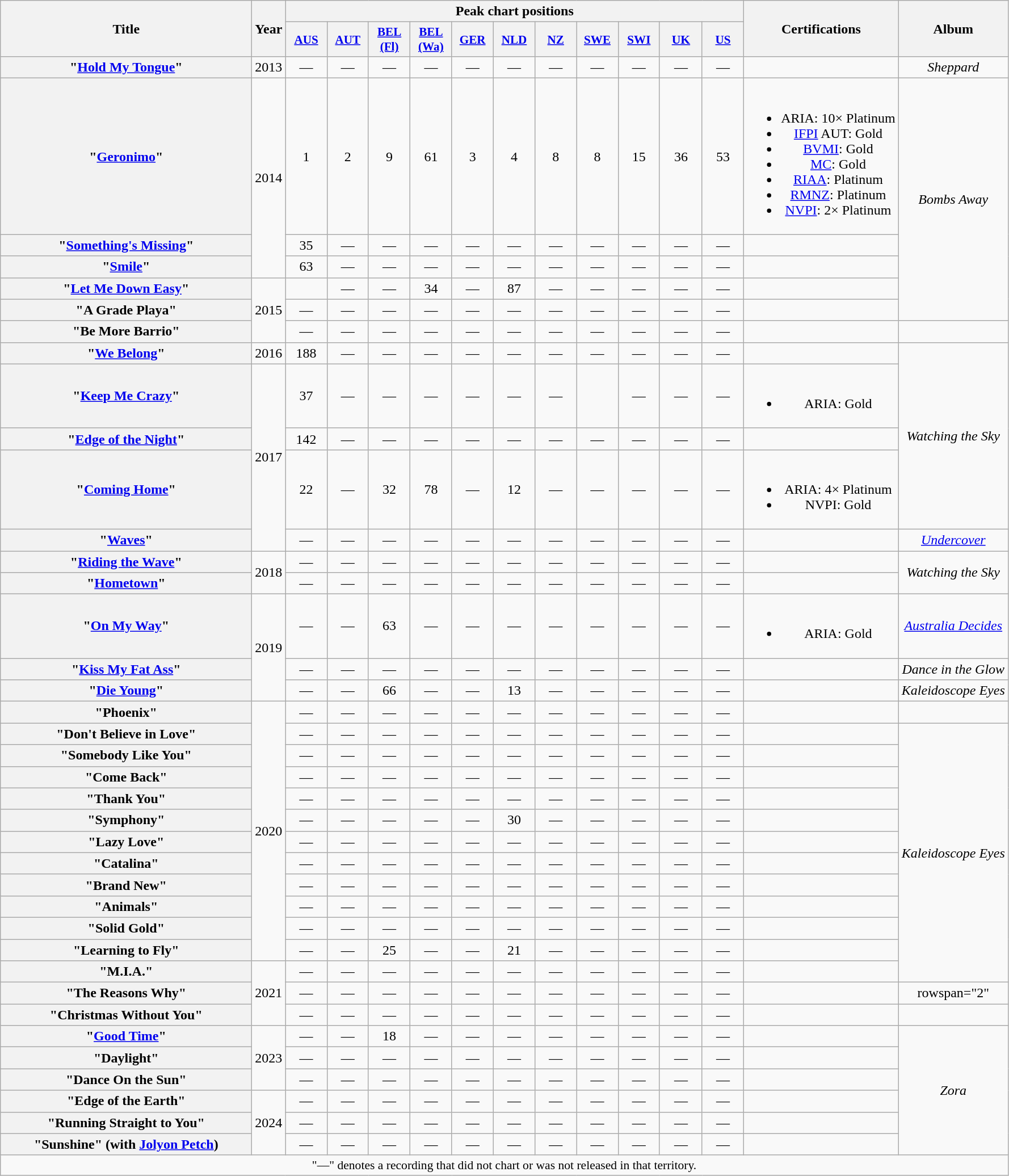<table class="wikitable plainrowheaders" style="text-align:center;" border="1">
<tr>
<th scope="col" rowspan="2" style="width:18em;">Title</th>
<th scope="col" rowspan="2" style="width:1em;">Year</th>
<th scope="col" colspan="11">Peak chart positions</th>
<th scope="col" rowspan="2">Certifications</th>
<th scope="col" rowspan="2">Album</th>
</tr>
<tr>
<th scope="col" style="width:3em;font-size:88%;"><a href='#'>AUS</a><br></th>
<th scope="col" style="width:3em;font-size:88%;"><a href='#'>AUT</a><br></th>
<th scope="col" style="width:3em;font-size:88%;"><a href='#'>BEL (Fl)</a><br></th>
<th scope="col" style="width:3em;font-size:88%;"><a href='#'>BEL (Wa)</a><br></th>
<th scope="col" style="width:3em;font-size:88%;"><a href='#'>GER</a><br></th>
<th scope="col" style="width:3em;font-size:88%;"><a href='#'>NLD</a><br></th>
<th scope="col" style="width:3em;font-size:88%;"><a href='#'>NZ</a><br></th>
<th scope="col" style="width:3em;font-size:88%;"><a href='#'>SWE</a><br></th>
<th scope="col" style="width:3em;font-size:88%;"><a href='#'>SWI</a><br></th>
<th scope="col" style="width:3em;font-size:90%;"><a href='#'>UK</a><br></th>
<th scope="col" style="width:3em;font-size:88%;"><a href='#'>US</a><br></th>
</tr>
<tr>
<th scope="row">"<a href='#'>Hold My Tongue</a>"</th>
<td>2013</td>
<td>—</td>
<td>—</td>
<td>—</td>
<td>—</td>
<td>—</td>
<td>—</td>
<td>—</td>
<td>—</td>
<td>—</td>
<td>—</td>
<td>—</td>
<td></td>
<td><em>Sheppard</em></td>
</tr>
<tr>
<th scope="row">"<a href='#'>Geronimo</a>"</th>
<td rowspan="3">2014</td>
<td>1</td>
<td>2</td>
<td>9</td>
<td>61</td>
<td>3</td>
<td>4</td>
<td>8</td>
<td>8</td>
<td>15</td>
<td>36</td>
<td>53</td>
<td><br><ul><li>ARIA: 10× Platinum</li><li><a href='#'>IFPI</a> AUT: Gold</li><li><a href='#'>BVMI</a>: Gold</li><li><a href='#'>MC</a>: Gold</li><li><a href='#'>RIAA</a>: Platinum</li><li><a href='#'>RMNZ</a>: Platinum</li><li><a href='#'>NVPI</a>: 2× Platinum</li></ul></td>
<td rowspan="5"><em>Bombs Away</em></td>
</tr>
<tr>
<th scope="row">"<a href='#'>Something's Missing</a>"</th>
<td>35</td>
<td>—</td>
<td>—</td>
<td>—</td>
<td>—</td>
<td>—</td>
<td>—</td>
<td>—</td>
<td>—</td>
<td>—</td>
<td>—</td>
<td></td>
</tr>
<tr>
<th scope="row">"<a href='#'>Smile</a>"</th>
<td>63</td>
<td>—</td>
<td>—</td>
<td>—</td>
<td>—</td>
<td>—</td>
<td>—</td>
<td>—</td>
<td>—</td>
<td>—</td>
<td>—</td>
<td></td>
</tr>
<tr>
<th scope="row">"<a href='#'>Let Me Down Easy</a>"</th>
<td rowspan="3">2015</td>
<td></td>
<td>—</td>
<td>—</td>
<td>34</td>
<td>—</td>
<td>87</td>
<td>—</td>
<td>—</td>
<td>—</td>
<td>—</td>
<td>—</td>
<td></td>
</tr>
<tr>
<th scope="row">"A Grade Playa"</th>
<td>—</td>
<td>—</td>
<td>—</td>
<td>—</td>
<td>—</td>
<td>—</td>
<td>—</td>
<td>—</td>
<td>—</td>
<td>—</td>
<td>—</td>
<td></td>
</tr>
<tr>
<th scope="row">"Be More Barrio"</th>
<td>—</td>
<td>—</td>
<td>—</td>
<td>—</td>
<td>—</td>
<td>—</td>
<td>—</td>
<td>—</td>
<td>—</td>
<td>—</td>
<td>—</td>
<td></td>
<td></td>
</tr>
<tr>
<th scope="row">"<a href='#'>We Belong</a>"</th>
<td>2016</td>
<td>188</td>
<td>—</td>
<td>—</td>
<td>—</td>
<td>—</td>
<td>—</td>
<td>—</td>
<td>—</td>
<td>—</td>
<td>—</td>
<td>—</td>
<td></td>
<td rowspan="4"><em>Watching the Sky</em></td>
</tr>
<tr>
<th scope="row">"<a href='#'>Keep Me Crazy</a>"</th>
<td rowspan="4">2017</td>
<td>37</td>
<td>—</td>
<td>—</td>
<td>—</td>
<td>—</td>
<td>—</td>
<td>—</td>
<td></td>
<td>—</td>
<td>—</td>
<td>—</td>
<td><br><ul><li>ARIA: Gold</li></ul></td>
</tr>
<tr>
<th scope="row">"<a href='#'>Edge of the Night</a>"</th>
<td>142</td>
<td>—</td>
<td>—</td>
<td>—</td>
<td>—</td>
<td>—</td>
<td>—</td>
<td>—</td>
<td>—</td>
<td>—</td>
<td>—</td>
<td></td>
</tr>
<tr>
<th scope="row">"<a href='#'>Coming Home</a>"</th>
<td>22</td>
<td>—</td>
<td>32</td>
<td>78</td>
<td>—</td>
<td>12</td>
<td>—</td>
<td>—</td>
<td>—</td>
<td>—</td>
<td>—</td>
<td><br><ul><li>ARIA: 4× Platinum</li><li>NVPI: Gold</li></ul></td>
</tr>
<tr>
<th scope="row">"<a href='#'>Waves</a>"</th>
<td>—</td>
<td>—</td>
<td>—</td>
<td>—</td>
<td>—</td>
<td>—</td>
<td>—</td>
<td>—</td>
<td>—</td>
<td>—</td>
<td>—</td>
<td></td>
<td><em><a href='#'>Undercover</a></em></td>
</tr>
<tr>
<th scope="row">"<a href='#'>Riding the Wave</a>"</th>
<td rowspan="2">2018</td>
<td>—</td>
<td>—</td>
<td>—</td>
<td>—</td>
<td>—</td>
<td>—</td>
<td>—</td>
<td>—</td>
<td>—</td>
<td>—</td>
<td>—</td>
<td></td>
<td rowspan="2"><em>Watching the Sky</em></td>
</tr>
<tr>
<th scope="row">"<a href='#'>Hometown</a>"</th>
<td>—</td>
<td>—</td>
<td>—</td>
<td>—</td>
<td>—</td>
<td>—</td>
<td>—</td>
<td>—</td>
<td>—</td>
<td>—</td>
<td>—</td>
<td></td>
</tr>
<tr>
<th scope="row">"<a href='#'>On My Way</a>"</th>
<td rowspan="3">2019</td>
<td>—</td>
<td>—</td>
<td>63</td>
<td>—</td>
<td>—</td>
<td>—</td>
<td>—</td>
<td>—</td>
<td>—</td>
<td>—</td>
<td>—</td>
<td><br><ul><li>ARIA: Gold</li></ul></td>
<td><em><a href='#'>Australia Decides</a></em></td>
</tr>
<tr>
<th scope="row">"<a href='#'>Kiss My Fat Ass</a>"</th>
<td>—</td>
<td>—</td>
<td>—</td>
<td>—</td>
<td>—</td>
<td>—</td>
<td>—</td>
<td>—</td>
<td>—</td>
<td>—</td>
<td>—</td>
<td></td>
<td><em>Dance in the Glow</em></td>
</tr>
<tr>
<th scope="row">"<a href='#'>Die Young</a>"</th>
<td>—</td>
<td>—</td>
<td>66</td>
<td>—</td>
<td>—</td>
<td>13</td>
<td>—</td>
<td>—</td>
<td>—</td>
<td>—</td>
<td>—</td>
<td></td>
<td><em>Kaleidoscope Eyes</em></td>
</tr>
<tr>
<th scope="row">"Phoenix"</th>
<td rowspan="12">2020</td>
<td>—</td>
<td>—</td>
<td>—</td>
<td>—</td>
<td>—</td>
<td>—</td>
<td>—</td>
<td>—</td>
<td>—</td>
<td>—</td>
<td>—</td>
<td></td>
<td></td>
</tr>
<tr>
<th scope="row">"Don't Believe in Love"</th>
<td>—</td>
<td>—</td>
<td>—</td>
<td>—</td>
<td>—</td>
<td>—</td>
<td>—</td>
<td>—</td>
<td>—</td>
<td>—</td>
<td>—</td>
<td></td>
<td rowspan="12"><em>Kaleidoscope Eyes</em></td>
</tr>
<tr>
<th scope="row">"Somebody Like You"</th>
<td>—</td>
<td>—</td>
<td>—</td>
<td>—</td>
<td>—</td>
<td>—</td>
<td>—</td>
<td>—</td>
<td>—</td>
<td>—</td>
<td>—</td>
<td></td>
</tr>
<tr>
<th scope="row">"Come Back"</th>
<td>—</td>
<td>—</td>
<td>—</td>
<td>—</td>
<td>—</td>
<td>—</td>
<td>—</td>
<td>—</td>
<td>—</td>
<td>—</td>
<td>—</td>
<td></td>
</tr>
<tr>
<th scope="row">"Thank You"</th>
<td>—</td>
<td>—</td>
<td>—</td>
<td>—</td>
<td>—</td>
<td>—</td>
<td>—</td>
<td>—</td>
<td>—</td>
<td>—</td>
<td>—</td>
<td></td>
</tr>
<tr>
<th scope="row">"Symphony"</th>
<td>—</td>
<td>—</td>
<td>—</td>
<td>—</td>
<td>—</td>
<td>30</td>
<td>—</td>
<td>—</td>
<td>—</td>
<td>—</td>
<td>—</td>
<td></td>
</tr>
<tr>
<th scope="row">"Lazy Love"</th>
<td>—</td>
<td>—</td>
<td>—</td>
<td>—</td>
<td>—</td>
<td>—</td>
<td>—</td>
<td>—</td>
<td>—</td>
<td>—</td>
<td>—</td>
<td></td>
</tr>
<tr>
<th scope="row">"Catalina"</th>
<td>—</td>
<td>—</td>
<td>—</td>
<td>—</td>
<td>—</td>
<td>—</td>
<td>—</td>
<td>—</td>
<td>—</td>
<td>—</td>
<td>—</td>
<td></td>
</tr>
<tr>
<th scope="row">"Brand New"</th>
<td>—</td>
<td>—</td>
<td>—</td>
<td>—</td>
<td>—</td>
<td>—</td>
<td>—</td>
<td>—</td>
<td>—</td>
<td>—</td>
<td>—</td>
<td></td>
</tr>
<tr>
<th scope="row">"Animals"</th>
<td>—</td>
<td>—</td>
<td>—</td>
<td>—</td>
<td>—</td>
<td>—</td>
<td>—</td>
<td>—</td>
<td>—</td>
<td>—</td>
<td>—</td>
<td></td>
</tr>
<tr>
<th scope="row">"Solid Gold"</th>
<td>—</td>
<td>—</td>
<td>—</td>
<td>—</td>
<td>—</td>
<td>—</td>
<td>—</td>
<td>—</td>
<td>—</td>
<td>—</td>
<td>—</td>
<td></td>
</tr>
<tr>
<th scope="row">"Learning to Fly"</th>
<td>—</td>
<td>—</td>
<td>25</td>
<td>—</td>
<td>—</td>
<td>21</td>
<td>—</td>
<td>—</td>
<td>—</td>
<td>—</td>
<td>—</td>
<td></td>
</tr>
<tr>
<th scope="row">"M.I.A."</th>
<td rowspan="3">2021</td>
<td>—</td>
<td>—</td>
<td>—</td>
<td>—</td>
<td>—</td>
<td>—</td>
<td>—</td>
<td>—</td>
<td>—</td>
<td>—</td>
<td>—</td>
<td></td>
</tr>
<tr>
<th scope="row">"The Reasons Why"</th>
<td>—</td>
<td>—</td>
<td>—</td>
<td>—</td>
<td>—</td>
<td>—</td>
<td>—</td>
<td>—</td>
<td>—</td>
<td>—</td>
<td>—</td>
<td></td>
<td>rowspan="2" </td>
</tr>
<tr>
<th scope="row">"Christmas Without You"</th>
<td>—</td>
<td>—</td>
<td>—</td>
<td>—</td>
<td>—</td>
<td>—</td>
<td>—</td>
<td>—</td>
<td>—</td>
<td>—</td>
<td>—</td>
<td></td>
</tr>
<tr>
<th scope="row">"<a href='#'>Good Time</a>"</th>
<td rowspan="3">2023</td>
<td>—</td>
<td>—</td>
<td>18</td>
<td>—</td>
<td>—</td>
<td>—</td>
<td>—</td>
<td>—</td>
<td>—</td>
<td>—</td>
<td>—</td>
<td></td>
<td rowspan="6"><em>Zora</em></td>
</tr>
<tr>
<th scope="row">"Daylight"</th>
<td>—</td>
<td>—</td>
<td>—</td>
<td>—</td>
<td>—</td>
<td>—</td>
<td>—</td>
<td>—</td>
<td>—</td>
<td>—</td>
<td>—</td>
<td></td>
</tr>
<tr>
<th scope="row">"Dance On the Sun"</th>
<td>—</td>
<td>—</td>
<td>—</td>
<td>—</td>
<td>—</td>
<td>—</td>
<td>—</td>
<td>—</td>
<td>—</td>
<td>—</td>
<td>—</td>
<td></td>
</tr>
<tr>
<th scope="row">"Edge of the Earth"</th>
<td rowspan="3">2024</td>
<td>—</td>
<td>—</td>
<td>—</td>
<td>—</td>
<td>—</td>
<td>—</td>
<td>—</td>
<td>—</td>
<td>—</td>
<td>—</td>
<td>—</td>
<td></td>
</tr>
<tr>
<th scope="row">"Running Straight to You"</th>
<td>—</td>
<td>—</td>
<td>—</td>
<td>—</td>
<td>—</td>
<td>—</td>
<td>—</td>
<td>—</td>
<td>—</td>
<td>—</td>
<td>—</td>
<td></td>
</tr>
<tr>
<th scope="row">"Sunshine" (with <a href='#'>Jolyon Petch</a>)</th>
<td>—</td>
<td>—</td>
<td>—</td>
<td>—</td>
<td>—</td>
<td>—</td>
<td>—</td>
<td>—</td>
<td>—</td>
<td>—</td>
<td>—</td>
<td></td>
</tr>
<tr>
<td colspan="18" style="font-size:90%">"—" denotes a recording that did not chart or was not released in that territory.</td>
</tr>
</table>
